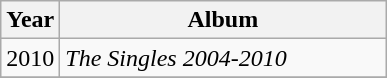<table class="wikitable">
<tr>
<th align="center" width="10">Year</th>
<th align="center" width="210">Album</th>
</tr>
<tr>
<td align="center">2010</td>
<td><em>The Singles 2004-2010</em></td>
</tr>
<tr>
</tr>
</table>
